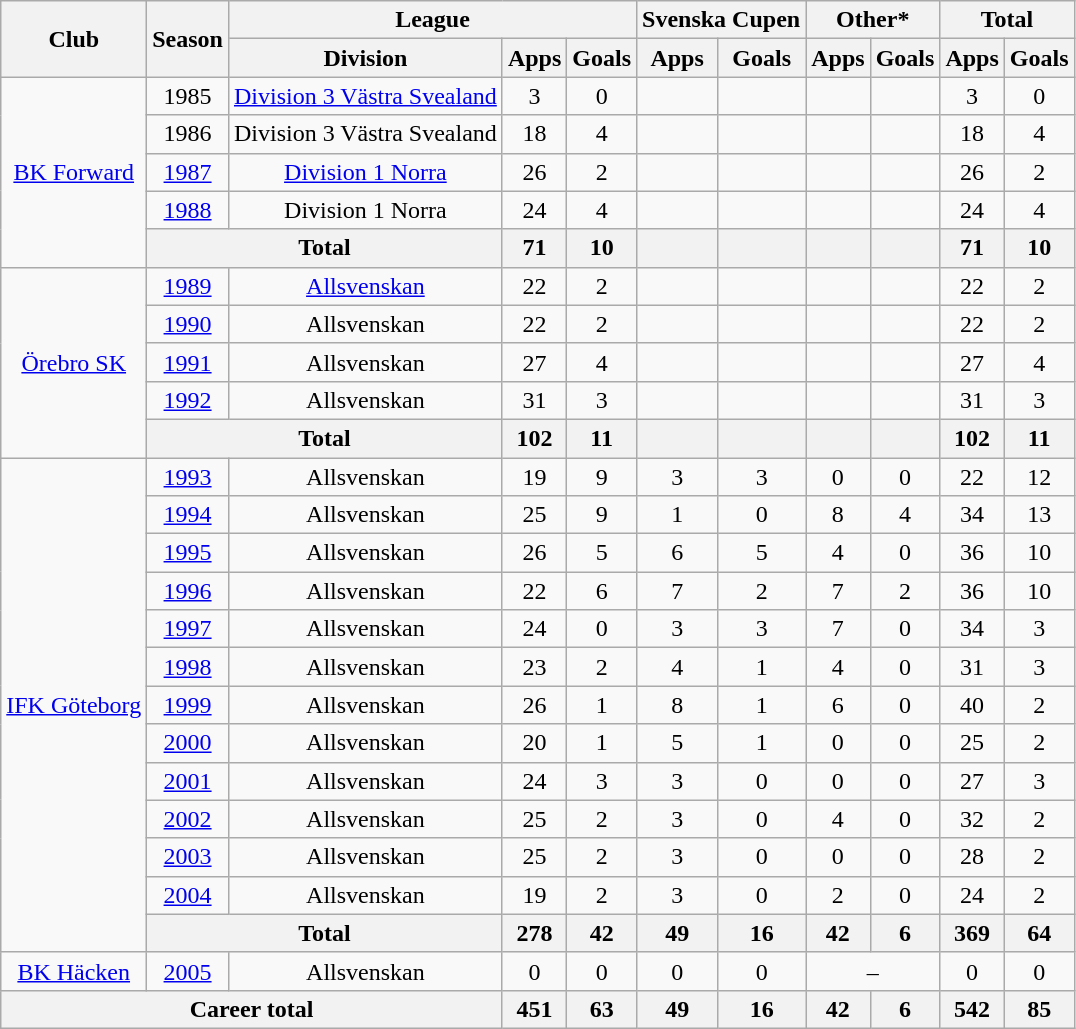<table class="wikitable" style="text-align:center">
<tr>
<th rowspan="2">Club</th>
<th rowspan="2">Season</th>
<th colspan="3">League</th>
<th colspan="2">Svenska Cupen</th>
<th colspan="2">Other*</th>
<th colspan="2">Total</th>
</tr>
<tr>
<th>Division</th>
<th>Apps</th>
<th>Goals</th>
<th>Apps</th>
<th>Goals</th>
<th>Apps</th>
<th>Goals</th>
<th>Apps</th>
<th>Goals</th>
</tr>
<tr>
<td rowspan="5"><a href='#'>BK Forward</a></td>
<td>1985</td>
<td><a href='#'>Division 3 Västra Svealand</a></td>
<td>3</td>
<td>0</td>
<td></td>
<td></td>
<td></td>
<td></td>
<td>3</td>
<td>0</td>
</tr>
<tr>
<td>1986</td>
<td>Division 3 Västra Svealand</td>
<td>18</td>
<td>4</td>
<td></td>
<td></td>
<td></td>
<td></td>
<td>18</td>
<td>4</td>
</tr>
<tr>
<td><a href='#'>1987</a></td>
<td><a href='#'>Division 1 Norra</a></td>
<td>26</td>
<td>2</td>
<td></td>
<td></td>
<td></td>
<td></td>
<td>26</td>
<td>2</td>
</tr>
<tr>
<td><a href='#'>1988</a></td>
<td>Division 1 Norra</td>
<td>24</td>
<td>4</td>
<td></td>
<td></td>
<td></td>
<td></td>
<td>24</td>
<td>4</td>
</tr>
<tr>
<th colspan="2">Total</th>
<th>71</th>
<th>10</th>
<th></th>
<th></th>
<th></th>
<th></th>
<th>71</th>
<th>10</th>
</tr>
<tr>
<td rowspan="5"><a href='#'>Örebro SK</a></td>
<td><a href='#'>1989</a></td>
<td><a href='#'>Allsvenskan</a></td>
<td>22</td>
<td>2</td>
<td></td>
<td></td>
<td></td>
<td></td>
<td>22</td>
<td>2</td>
</tr>
<tr>
<td><a href='#'>1990</a></td>
<td>Allsvenskan</td>
<td>22</td>
<td>2</td>
<td></td>
<td></td>
<td></td>
<td></td>
<td>22</td>
<td>2</td>
</tr>
<tr>
<td><a href='#'>1991</a></td>
<td>Allsvenskan</td>
<td>27</td>
<td>4</td>
<td></td>
<td></td>
<td></td>
<td></td>
<td>27</td>
<td>4</td>
</tr>
<tr>
<td><a href='#'>1992</a></td>
<td>Allsvenskan</td>
<td>31</td>
<td>3</td>
<td></td>
<td></td>
<td></td>
<td></td>
<td>31</td>
<td>3</td>
</tr>
<tr>
<th colspan="2">Total</th>
<th>102</th>
<th>11</th>
<th></th>
<th></th>
<th></th>
<th></th>
<th>102</th>
<th>11</th>
</tr>
<tr>
<td rowspan="13"><a href='#'>IFK Göteborg</a></td>
<td><a href='#'>1993</a></td>
<td>Allsvenskan</td>
<td>19</td>
<td>9</td>
<td>3</td>
<td>3</td>
<td>0</td>
<td>0</td>
<td>22</td>
<td>12</td>
</tr>
<tr>
<td><a href='#'>1994</a></td>
<td>Allsvenskan</td>
<td>25</td>
<td>9</td>
<td>1</td>
<td>0</td>
<td>8</td>
<td>4</td>
<td>34</td>
<td>13</td>
</tr>
<tr>
<td><a href='#'>1995</a></td>
<td>Allsvenskan</td>
<td>26</td>
<td>5</td>
<td>6</td>
<td>5</td>
<td>4</td>
<td>0</td>
<td>36</td>
<td>10</td>
</tr>
<tr>
<td><a href='#'>1996</a></td>
<td>Allsvenskan</td>
<td>22</td>
<td>6</td>
<td>7</td>
<td>2</td>
<td>7</td>
<td>2</td>
<td>36</td>
<td>10</td>
</tr>
<tr>
<td><a href='#'>1997</a></td>
<td>Allsvenskan</td>
<td>24</td>
<td>0</td>
<td>3</td>
<td>3</td>
<td>7</td>
<td>0</td>
<td>34</td>
<td>3</td>
</tr>
<tr>
<td><a href='#'>1998</a></td>
<td>Allsvenskan</td>
<td>23</td>
<td>2</td>
<td>4</td>
<td>1</td>
<td>4</td>
<td>0</td>
<td>31</td>
<td>3</td>
</tr>
<tr>
<td><a href='#'>1999</a></td>
<td>Allsvenskan</td>
<td>26</td>
<td>1</td>
<td>8</td>
<td>1</td>
<td>6</td>
<td>0</td>
<td>40</td>
<td>2</td>
</tr>
<tr>
<td><a href='#'>2000</a></td>
<td>Allsvenskan</td>
<td>20</td>
<td>1</td>
<td>5</td>
<td>1</td>
<td>0</td>
<td>0</td>
<td>25</td>
<td>2</td>
</tr>
<tr>
<td><a href='#'>2001</a></td>
<td>Allsvenskan</td>
<td>24</td>
<td>3</td>
<td>3</td>
<td>0</td>
<td>0</td>
<td>0</td>
<td>27</td>
<td>3</td>
</tr>
<tr>
<td><a href='#'>2002</a></td>
<td>Allsvenskan</td>
<td>25</td>
<td>2</td>
<td>3</td>
<td>0</td>
<td>4</td>
<td>0</td>
<td>32</td>
<td>2</td>
</tr>
<tr>
<td><a href='#'>2003</a></td>
<td>Allsvenskan</td>
<td>25</td>
<td>2</td>
<td>3</td>
<td>0</td>
<td>0</td>
<td>0</td>
<td>28</td>
<td>2</td>
</tr>
<tr>
<td><a href='#'>2004</a></td>
<td>Allsvenskan</td>
<td>19</td>
<td>2</td>
<td>3</td>
<td>0</td>
<td>2</td>
<td>0</td>
<td>24</td>
<td>2</td>
</tr>
<tr>
<th colspan="2">Total</th>
<th>278</th>
<th>42</th>
<th>49</th>
<th>16</th>
<th>42</th>
<th>6</th>
<th>369</th>
<th>64</th>
</tr>
<tr>
<td><a href='#'>BK Häcken</a></td>
<td><a href='#'>2005</a></td>
<td>Allsvenskan</td>
<td>0</td>
<td>0</td>
<td>0</td>
<td>0</td>
<td colspan="2">–</td>
<td>0</td>
<td>0</td>
</tr>
<tr>
<th colspan="3">Career total</th>
<th>451</th>
<th>63</th>
<th>49</th>
<th>16</th>
<th>42</th>
<th>6</th>
<th>542</th>
<th>85</th>
</tr>
</table>
